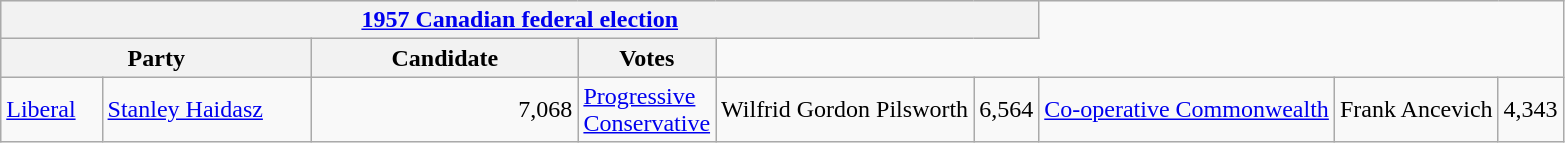<table class="wikitable">
<tr style="background:#e9e9e9;">
<th colspan="6"><a href='#'>1957 Canadian federal election</a></th>
</tr>
<tr style="background:#e9e9e9;">
<th colspan="2" style="width: 200px">Party</th>
<th style="width: 170px">Candidate</th>
<th style="width: 40px">Votes</th>
</tr>
<tr>
<td><a href='#'>Liberal</a></td>
<td><a href='#'>Stanley Haidasz</a></td>
<td align="right">7,068<br></td>
<td><a href='#'>Progressive Conservative</a></td>
<td>Wilfrid Gordon  Pilsworth</td>
<td align="right">6,564<br></td>
<td><a href='#'>Co-operative Commonwealth</a></td>
<td>Frank Ancevich</td>
<td align="right">4,343<br>
</td>
</tr>
</table>
